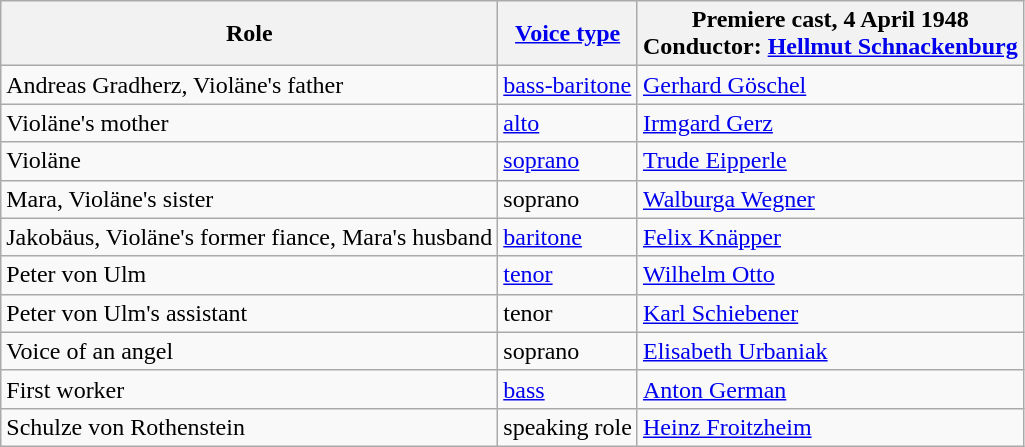<table class="wikitable">
<tr>
<th>Role</th>
<th><a href='#'>Voice type</a></th>
<th>Premiere cast, 4 April 1948<br>Conductor: <a href='#'>Hellmut Schnackenburg</a></th>
</tr>
<tr>
<td>Andreas Gradherz, Violäne's father</td>
<td><a href='#'>bass-baritone</a></td>
<td><a href='#'>Gerhard Göschel</a></td>
</tr>
<tr>
<td>Violäne's mother</td>
<td><a href='#'>alto</a></td>
<td><a href='#'>Irmgard Gerz</a></td>
</tr>
<tr>
<td>Violäne</td>
<td><a href='#'>soprano</a></td>
<td><a href='#'>Trude Eipperle</a></td>
</tr>
<tr>
<td>Mara, Violäne's sister</td>
<td>soprano</td>
<td><a href='#'>Walburga Wegner</a></td>
</tr>
<tr>
<td>Jakobäus, Violäne's former fiance, Mara's husband</td>
<td><a href='#'>baritone</a></td>
<td><a href='#'>Felix Knäpper</a></td>
</tr>
<tr>
<td>Peter von Ulm</td>
<td><a href='#'>tenor</a></td>
<td><a href='#'>Wilhelm Otto</a></td>
</tr>
<tr>
<td>Peter von Ulm's assistant</td>
<td>tenor</td>
<td><a href='#'>Karl Schiebener</a></td>
</tr>
<tr>
<td>Voice of an angel</td>
<td>soprano</td>
<td><a href='#'>Elisabeth Urbaniak</a></td>
</tr>
<tr>
<td>First worker</td>
<td><a href='#'>bass</a></td>
<td><a href='#'>Anton German</a></td>
</tr>
<tr>
<td>Schulze von Rothenstein</td>
<td>speaking role</td>
<td><a href='#'>Heinz Froitzheim</a></td>
</tr>
</table>
